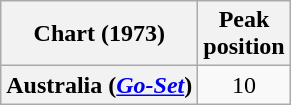<table class="wikitable sortable plainrowheaders">
<tr>
<th>Chart (1973)</th>
<th>Peak<br>position</th>
</tr>
<tr>
<th scope="row">Australia (<em><a href='#'>Go-Set</a></em>)</th>
<td align="center">10</td>
</tr>
</table>
